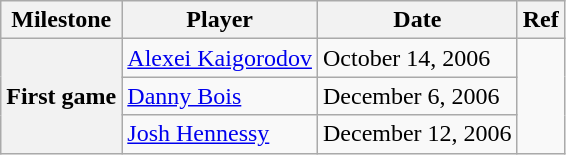<table class="wikitable">
<tr>
<th scope="col">Milestone</th>
<th scope="col">Player</th>
<th scope="col">Date</th>
<th scope="col">Ref</th>
</tr>
<tr>
<th rowspan=3>First game</th>
<td><a href='#'>Alexei Kaigorodov</a></td>
<td>October 14, 2006</td>
<td rowspan=3></td>
</tr>
<tr>
<td><a href='#'>Danny Bois</a></td>
<td>December 6, 2006</td>
</tr>
<tr>
<td><a href='#'>Josh Hennessy</a></td>
<td>December 12, 2006</td>
</tr>
</table>
